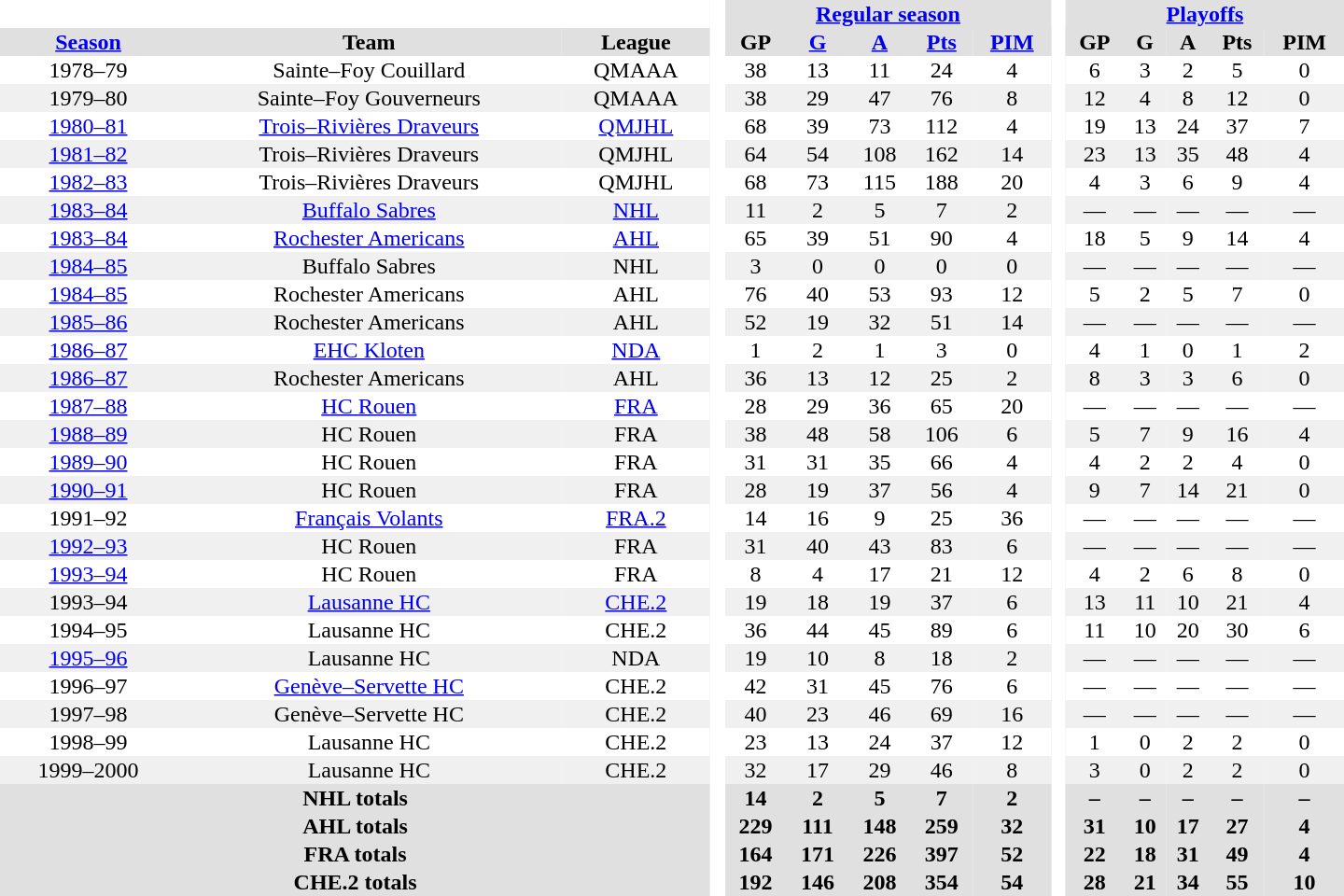<table border="0" cellpadding="1" cellspacing="0" style="text-align:center; width:60em">
<tr bgcolor="#e0e0e0">
<th colspan="3" bgcolor="#ffffff"> </th>
<th rowspan="99" bgcolor="#ffffff"> </th>
<th colspan="5"><a href='#'>Regular season</a></th>
<th rowspan="99" bgcolor="#ffffff"> </th>
<th colspan="5"><a href='#'>Playoffs</a></th>
</tr>
<tr bgcolor="#e0e0e0">
<th><a href='#'>Season</a></th>
<th>Team</th>
<th>League</th>
<th>GP</th>
<th><a href='#'>G</a></th>
<th><a href='#'>A</a></th>
<th><a href='#'>Pts</a></th>
<th><a href='#'>PIM</a></th>
<th>GP</th>
<th>G</th>
<th>A</th>
<th>Pts</th>
<th>PIM</th>
</tr>
<tr>
<td>1978–79</td>
<td>Sainte–Foy Couillard</td>
<td>QMAAA</td>
<td>38</td>
<td>13</td>
<td>11</td>
<td>24</td>
<td>4</td>
<td>6</td>
<td>3</td>
<td>2</td>
<td>5</td>
<td>0</td>
</tr>
<tr bgcolor="#f0f0f0">
<td>1979–80</td>
<td>Sainte–Foy Gouverneurs</td>
<td>QMAAA</td>
<td>38</td>
<td>29</td>
<td>47</td>
<td>76</td>
<td>8</td>
<td>12</td>
<td>4</td>
<td>8</td>
<td>12</td>
<td>0</td>
</tr>
<tr>
<td><a href='#'>1980–81</a></td>
<td><a href='#'>Trois–Rivières Draveurs</a></td>
<td><a href='#'>QMJHL</a></td>
<td>68</td>
<td>39</td>
<td>73</td>
<td>112</td>
<td>4</td>
<td>19</td>
<td>13</td>
<td>24</td>
<td>37</td>
<td>7</td>
</tr>
<tr bgcolor="#f0f0f0">
<td><a href='#'>1981–82</a></td>
<td>Trois–Rivières Draveurs</td>
<td>QMJHL</td>
<td>64</td>
<td>54</td>
<td>108</td>
<td>162</td>
<td>14</td>
<td>23</td>
<td>13</td>
<td>35</td>
<td>48</td>
<td>4</td>
</tr>
<tr>
<td><a href='#'>1982–83</a></td>
<td>Trois–Rivières Draveurs</td>
<td>QMJHL</td>
<td>68</td>
<td>73</td>
<td>115</td>
<td>188</td>
<td>20</td>
<td>4</td>
<td>3</td>
<td>6</td>
<td>9</td>
<td>4</td>
</tr>
<tr bgcolor="#f0f0f0">
<td><a href='#'>1983–84</a></td>
<td><a href='#'>Buffalo Sabres</a></td>
<td><a href='#'>NHL</a></td>
<td>11</td>
<td>2</td>
<td>5</td>
<td>7</td>
<td>2</td>
<td>—</td>
<td>—</td>
<td>—</td>
<td>—</td>
<td>—</td>
</tr>
<tr>
<td><a href='#'>1983–84</a></td>
<td><a href='#'>Rochester Americans</a></td>
<td><a href='#'>AHL</a></td>
<td>65</td>
<td>39</td>
<td>51</td>
<td>90</td>
<td>4</td>
<td>18</td>
<td>5</td>
<td>9</td>
<td>14</td>
<td>4</td>
</tr>
<tr bgcolor="#f0f0f0">
<td><a href='#'>1984–85</a></td>
<td>Buffalo Sabres</td>
<td>NHL</td>
<td>3</td>
<td>0</td>
<td>0</td>
<td>0</td>
<td>0</td>
<td>—</td>
<td>—</td>
<td>—</td>
<td>—</td>
<td>—</td>
</tr>
<tr>
<td><a href='#'>1984–85</a></td>
<td>Rochester Americans</td>
<td>AHL</td>
<td>76</td>
<td>40</td>
<td>53</td>
<td>93</td>
<td>12</td>
<td>5</td>
<td>2</td>
<td>5</td>
<td>7</td>
<td>0</td>
</tr>
<tr bgcolor="#f0f0f0">
<td><a href='#'>1985–86</a></td>
<td>Rochester Americans</td>
<td>AHL</td>
<td>52</td>
<td>19</td>
<td>32</td>
<td>51</td>
<td>14</td>
<td>—</td>
<td>—</td>
<td>—</td>
<td>—</td>
<td>—</td>
</tr>
<tr>
<td><a href='#'>1986–87</a></td>
<td><a href='#'>EHC Kloten</a></td>
<td><a href='#'>NDA</a></td>
<td>1</td>
<td>2</td>
<td>1</td>
<td>3</td>
<td>0</td>
<td>4</td>
<td>1</td>
<td>0</td>
<td>1</td>
<td>2</td>
</tr>
<tr bgcolor="#f0f0f0">
<td><a href='#'>1986–87</a></td>
<td>Rochester Americans</td>
<td>AHL</td>
<td>36</td>
<td>13</td>
<td>12</td>
<td>25</td>
<td>2</td>
<td>8</td>
<td>3</td>
<td>3</td>
<td>6</td>
<td>0</td>
</tr>
<tr>
<td><a href='#'>1987–88</a></td>
<td><a href='#'>HC Rouen</a></td>
<td><a href='#'>FRA</a></td>
<td>28</td>
<td>29</td>
<td>36</td>
<td>65</td>
<td>20</td>
<td>—</td>
<td>—</td>
<td>—</td>
<td>—</td>
<td>—</td>
</tr>
<tr bgcolor="#f0f0f0">
<td><a href='#'>1988–89</a></td>
<td>HC Rouen</td>
<td>FRA</td>
<td>38</td>
<td>48</td>
<td>58</td>
<td>106</td>
<td>6</td>
<td>5</td>
<td>7</td>
<td>9</td>
<td>16</td>
<td>4</td>
</tr>
<tr>
<td><a href='#'>1989–90</a></td>
<td>HC Rouen</td>
<td>FRA</td>
<td>31</td>
<td>31</td>
<td>35</td>
<td>66</td>
<td>4</td>
<td>4</td>
<td>2</td>
<td>2</td>
<td>4</td>
<td>0</td>
</tr>
<tr bgcolor="#f0f0f0">
<td><a href='#'>1990–91</a></td>
<td>HC Rouen</td>
<td>FRA</td>
<td>28</td>
<td>19</td>
<td>37</td>
<td>56</td>
<td>4</td>
<td>9</td>
<td>7</td>
<td>14</td>
<td>21</td>
<td>0</td>
</tr>
<tr>
<td>1991–92</td>
<td><a href='#'>Français Volants</a></td>
<td><a href='#'>FRA.2</a></td>
<td>14</td>
<td>16</td>
<td>9</td>
<td>25</td>
<td>36</td>
<td>—</td>
<td>—</td>
<td>—</td>
<td>—</td>
<td>—</td>
</tr>
<tr bgcolor="#f0f0f0">
<td><a href='#'>1992–93</a></td>
<td>HC Rouen</td>
<td>FRA</td>
<td>31</td>
<td>40</td>
<td>43</td>
<td>83</td>
<td>6</td>
<td>—</td>
<td>—</td>
<td>—</td>
<td>—</td>
<td>—</td>
</tr>
<tr>
<td><a href='#'>1993–94</a></td>
<td>HC Rouen</td>
<td>FRA</td>
<td>8</td>
<td>4</td>
<td>17</td>
<td>21</td>
<td>12</td>
<td>4</td>
<td>2</td>
<td>6</td>
<td>8</td>
<td>0</td>
</tr>
<tr bgcolor="#f0f0f0">
<td>1993–94</td>
<td><a href='#'>Lausanne HC</a></td>
<td><a href='#'>CHE.2</a></td>
<td>19</td>
<td>18</td>
<td>19</td>
<td>37</td>
<td>6</td>
<td>13</td>
<td>11</td>
<td>10</td>
<td>21</td>
<td>4</td>
</tr>
<tr>
<td>1994–95</td>
<td>Lausanne HC</td>
<td>CHE.2</td>
<td>36</td>
<td>44</td>
<td>45</td>
<td>89</td>
<td>6</td>
<td>11</td>
<td>10</td>
<td>20</td>
<td>30</td>
<td>6</td>
</tr>
<tr bgcolor="#f0f0f0">
<td><a href='#'>1995–96</a></td>
<td>Lausanne HC</td>
<td>NDA</td>
<td>19</td>
<td>10</td>
<td>8</td>
<td>18</td>
<td>2</td>
<td>—</td>
<td>—</td>
<td>—</td>
<td>—</td>
<td>—</td>
</tr>
<tr>
<td>1996–97</td>
<td><a href='#'>Genève–Servette HC</a></td>
<td>CHE.2</td>
<td>42</td>
<td>31</td>
<td>45</td>
<td>76</td>
<td>6</td>
<td>—</td>
<td>—</td>
<td>—</td>
<td>—</td>
<td>—</td>
</tr>
<tr bgcolor="#f0f0f0">
<td>1997–98</td>
<td>Genève–Servette HC</td>
<td>CHE.2</td>
<td>40</td>
<td>23</td>
<td>46</td>
<td>69</td>
<td>16</td>
<td>—</td>
<td>—</td>
<td>—</td>
<td>—</td>
<td>—</td>
</tr>
<tr>
<td>1998–99</td>
<td>Lausanne HC</td>
<td>CHE.2</td>
<td>23</td>
<td>13</td>
<td>24</td>
<td>37</td>
<td>12</td>
<td>1</td>
<td>0</td>
<td>2</td>
<td>2</td>
<td>0</td>
</tr>
<tr bgcolor="#f0f0f0">
<td>1999–2000</td>
<td>Lausanne HC</td>
<td>CHE.2</td>
<td>32</td>
<td>17</td>
<td>29</td>
<td>46</td>
<td>8</td>
<td>3</td>
<td>0</td>
<td>2</td>
<td>2</td>
<td>0</td>
</tr>
<tr bgcolor="#e0e0e0">
<th colspan="3">NHL totals</th>
<th>14</th>
<th>2</th>
<th>5</th>
<th>7</th>
<th>2</th>
<th>–</th>
<th>–</th>
<th>–</th>
<th>–</th>
<th>–</th>
</tr>
<tr bgcolor="#e0e0e0">
<th colspan="3">AHL totals</th>
<th>229</th>
<th>111</th>
<th>148</th>
<th>259</th>
<th>32</th>
<th>31</th>
<th>10</th>
<th>17</th>
<th>27</th>
<th>4</th>
</tr>
<tr bgcolor="#e0e0e0">
<th colspan="3">FRA totals</th>
<th>164</th>
<th>171</th>
<th>226</th>
<th>397</th>
<th>52</th>
<th>22</th>
<th>18</th>
<th>31</th>
<th>49</th>
<th>4</th>
</tr>
<tr bgcolor="#e0e0e0">
<th colspan="3">CHE.2 totals</th>
<th>192</th>
<th>146</th>
<th>208</th>
<th>354</th>
<th>54</th>
<th>28</th>
<th>21</th>
<th>34</th>
<th>55</th>
<th>10</th>
</tr>
</table>
